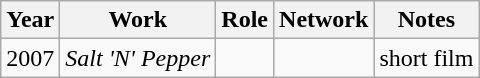<table class="wikitable sortable plainrowable">
<tr>
<th>Year</th>
<th>Work</th>
<th>Role</th>
<th>Network</th>
<th>Notes</th>
</tr>
<tr>
<td>2007</td>
<td><em>Salt 'N' Pepper</em></td>
<td></td>
<td></td>
<td>short film</td>
</tr>
</table>
